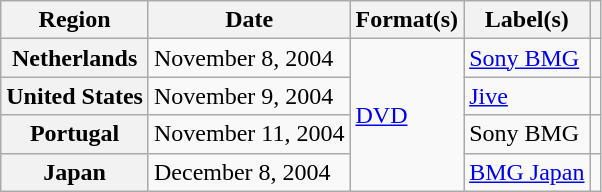<table class="wikitable plainrowheaders">
<tr>
<th scope="col">Region</th>
<th scope="col">Date</th>
<th scope="col">Format(s)</th>
<th scope="col">Label(s)</th>
<th scope="col"></th>
</tr>
<tr>
<th scope="row">Netherlands</th>
<td>November 8, 2004</td>
<td rowspan="4"><a href='#'>DVD</a></td>
<td><a href='#'>Sony BMG</a></td>
<td></td>
</tr>
<tr>
<th scope="row">United States</th>
<td>November 9, 2004</td>
<td><a href='#'>Jive</a></td>
<td></td>
</tr>
<tr>
<th scope="row">Portugal</th>
<td>November 11, 2004</td>
<td>Sony BMG</td>
<td></td>
</tr>
<tr>
<th scope="row">Japan</th>
<td>December 8, 2004</td>
<td><a href='#'>BMG Japan</a></td>
<td></td>
</tr>
</table>
